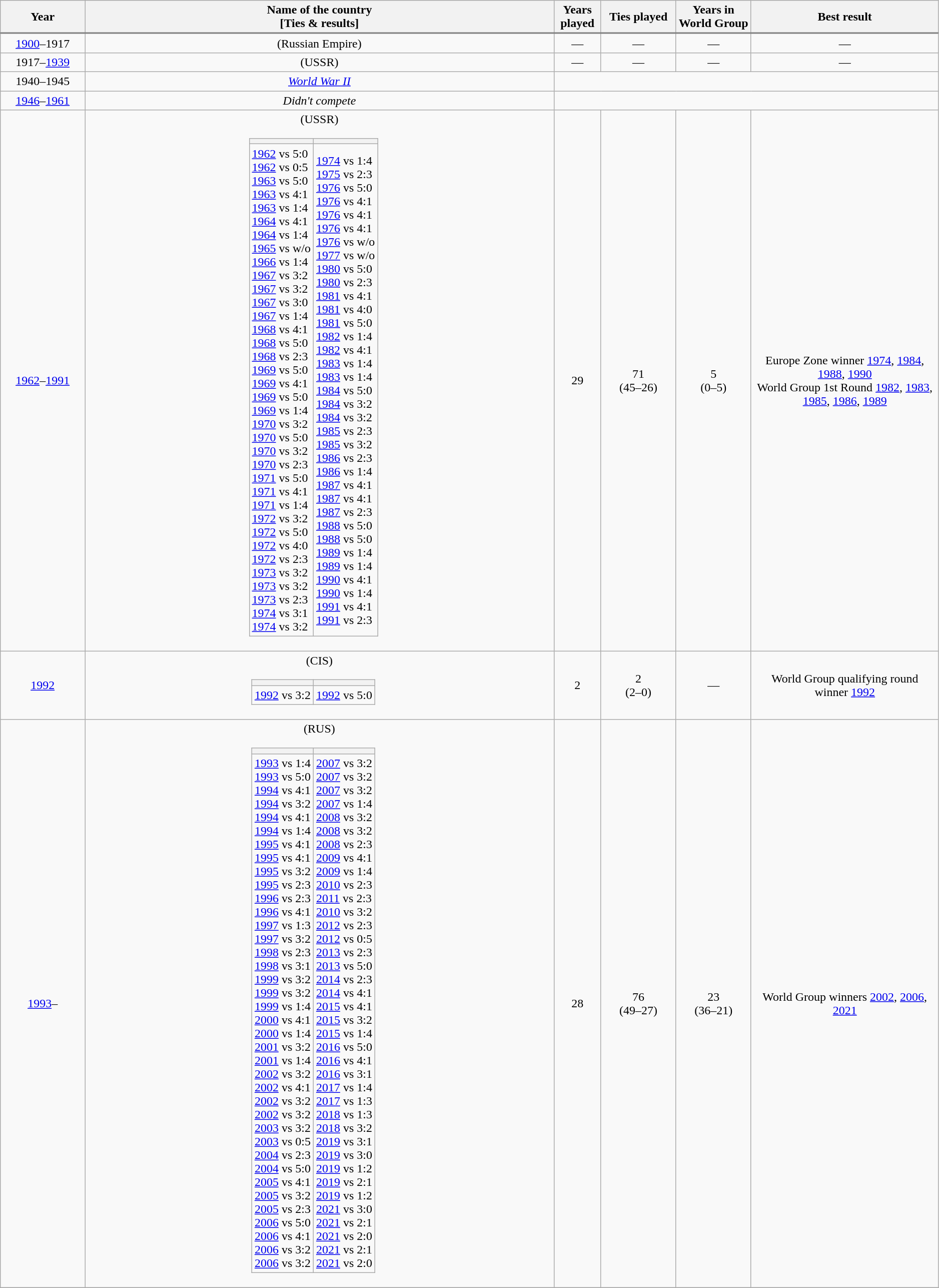<table width=99% class="collapsible collapsed wikitable">
<tr>
<th width=9%><strong>Year</strong></th>
<th width=50%><strong>Name of the country</strong><br>[Ties & results]</th>
<th width=5%><strong>Years played</strong></th>
<th width=8%><strong>Ties played</strong></th>
<th width=8%><strong>Years in World Group</strong></th>
<th width=20%><strong>Best result</strong></th>
</tr>
<tr style="border-top:2px solid gray;">
<td align="center"><a href='#'>1900</a>–1917</td>
<td align="center"> (Russian Empire)</td>
<td align="center">—</td>
<td align="center">—</td>
<td align="center">—</td>
<td align="center">—</td>
</tr>
<tr>
<td align="center">1917–<a href='#'>1939</a></td>
<td align="center"> (USSR)</td>
<td align="center">—</td>
<td align="center">—</td>
<td align="center">—</td>
<td align="center">—</td>
</tr>
<tr>
<td align="center">1940–1945</td>
<td align="center"><em><a href='#'>World War II</a></em></td>
<td colspan="4" align="center"></td>
</tr>
<tr>
<td align="center"><a href='#'>1946</a>–<a href='#'>1961</a></td>
<td align="center"><em>Didn't compete</em></td>
<td colspan="4" align="center"></td>
</tr>
<tr>
<td align="center"><a href='#'>1962</a>–<a href='#'>1991</a></td>
<td align="center"> (USSR)<br><table class="wikitable collapsible collapsed">
<tr>
<th></th>
<th></th>
</tr>
<tr>
<td><a href='#'>1962</a> vs  5:0<br><a href='#'>1962</a> vs  0:5<br><a href='#'>1963</a> vs  5:0<br><a href='#'>1963</a> vs  4:1<br><a href='#'>1963</a> vs  1:4<br><a href='#'>1964</a> vs  4:1<br><a href='#'>1964</a> vs  1:4<br><a href='#'>1965</a> vs  w/o<br><a href='#'>1966</a> vs  1:4<br><a href='#'>1967</a> vs  3:2<br><a href='#'>1967</a> vs  3:2<br><a href='#'>1967</a> vs  3:0<br><a href='#'>1967</a> vs  1:4<br><a href='#'>1968</a> vs  4:1<br><a href='#'>1968</a> vs  5:0<br><a href='#'>1968</a> vs  2:3<br><a href='#'>1969</a> vs  5:0<br><a href='#'>1969</a> vs  4:1<br><a href='#'>1969</a> vs  5:0<br><a href='#'>1969</a> vs  1:4<br><a href='#'>1970</a> vs  3:2<br><a href='#'>1970</a> vs  5:0<br><a href='#'>1970</a> vs  3:2<br><a href='#'>1970</a> vs  2:3<br><a href='#'>1971</a> vs  5:0<br><a href='#'>1971</a> vs  4:1<br><a href='#'>1971</a> vs  1:4<br><a href='#'>1972</a> vs  3:2<br><a href='#'>1972</a> vs  5:0<br><a href='#'>1972</a> vs  4:0<br><a href='#'>1972</a> vs  2:3<br><a href='#'>1973</a> vs  3:2<br><a href='#'>1973</a> vs  3:2<br><a href='#'>1973</a> vs  2:3<br><a href='#'>1974</a> vs  3:1<br><a href='#'>1974</a> vs  3:2</td>
<td><a href='#'>1974</a> vs  1:4<br><a href='#'>1975</a> vs  2:3<br><a href='#'>1976</a> vs  5:0<br><a href='#'>1976</a> vs  4:1<br><a href='#'>1976</a> vs  4:1<br><a href='#'>1976</a> vs  4:1<br><a href='#'>1976</a> vs  w/o<br><a href='#'>1977</a> vs  w/o<br><a href='#'>1980</a> vs  5:0<br><a href='#'>1980</a> vs  2:3<br><a href='#'>1981</a> vs  4:1<br><a href='#'>1981</a> vs  4:0<br><a href='#'>1981</a> vs  5:0<br><a href='#'>1982</a> vs  1:4<br><a href='#'>1982</a> vs  4:1<br><a href='#'>1983</a> vs  1:4<br><a href='#'>1983</a> vs  1:4<br><a href='#'>1984</a> vs  5:0<br><a href='#'>1984</a> vs  3:2<br><a href='#'>1984</a> vs  3:2<br><a href='#'>1985</a> vs  2:3<br><a href='#'>1985</a> vs  3:2<br><a href='#'>1986</a> vs  2:3<br><a href='#'>1986</a> vs  1:4<br><a href='#'>1987</a> vs  4:1<br><a href='#'>1987</a> vs  4:1<br><a href='#'>1987</a> vs  2:3<br><a href='#'>1988</a> vs  5:0<br><a href='#'>1988</a> vs  5:0<br><a href='#'>1989</a> vs  1:4<br><a href='#'>1989</a> vs  1:4<br><a href='#'>1990</a> vs  4:1<br><a href='#'>1990</a> vs  1:4<br><a href='#'>1991</a> vs  4:1<br><a href='#'>1991</a> vs  2:3</td>
</tr>
</table>
</td>
<td align="center">29</td>
<td align="center">71<br>(45–26)</td>
<td align="center">5<br>(0–5)</td>
<td align="center">Europe Zone winner <a href='#'>1974</a>, <a href='#'>1984</a>, <a href='#'>1988</a>, <a href='#'>1990</a> <br> World Group 1st Round <a href='#'>1982</a>, <a href='#'>1983</a>, <a href='#'>1985</a>, <a href='#'>1986</a>, <a href='#'>1989</a></td>
</tr>
<tr>
<td align="center"><a href='#'>1992</a></td>
<td align="center"> (CIS)<br><table class="wikitable collapsible collapsed">
<tr>
<th></th>
<th></th>
</tr>
<tr>
<td><a href='#'>1992</a> vs  3:2</td>
<td><a href='#'>1992</a> vs  5:0</td>
</tr>
</table>
</td>
<td align="center">2</td>
<td align="center">2<br>(2–0)</td>
<td align="center">—</td>
<td align="center">World Group qualifying round winner <a href='#'>1992</a></td>
</tr>
<tr>
<td align="center"><a href='#'>1993</a>–</td>
<td align="center"> (RUS)<br><table class="wikitable collapsible collapsed">
<tr>
<th></th>
<th></th>
</tr>
<tr>
<td><a href='#'>1993</a> vs  1:4<br><a href='#'>1993</a> vs  5:0<br><a href='#'>1994</a> vs  4:1<br><a href='#'>1994</a> vs  3:2<br><a href='#'>1994</a> vs  4:1<br><a href='#'>1994</a> vs  1:4<br><a href='#'>1995</a> vs  4:1<br><a href='#'>1995</a> vs  4:1<br><a href='#'>1995</a> vs  3:2<br><a href='#'>1995</a> vs  2:3<br><a href='#'>1996</a> vs  2:3<br><a href='#'>1996</a> vs  4:1<br><a href='#'>1997</a> vs  1:3<br><a href='#'>1997</a> vs  3:2<br><a href='#'>1998</a> vs  2:3<br><a href='#'>1998</a> vs  3:1<br><a href='#'>1999</a> vs  3:2<br><a href='#'>1999</a> vs  3:2<br><a href='#'>1999</a> vs  1:4<br><a href='#'>2000</a> vs  4:1<br><a href='#'>2000</a> vs  1:4<br><a href='#'>2001</a> vs  3:2<br><a href='#'>2001</a> vs  1:4<br><a href='#'>2002</a> vs  3:2<br><a href='#'>2002</a> vs  4:1<br><a href='#'>2002</a> vs  3:2<br><a href='#'>2002</a> vs  3:2<br><a href='#'>2003</a> vs  3:2<br><a href='#'>2003</a> vs  0:5<br><a href='#'>2004</a> vs  2:3<br><a href='#'>2004</a> vs  5:0<br><a href='#'>2005</a> vs  4:1<br><a href='#'>2005</a> vs  3:2<br><a href='#'>2005</a> vs  2:3<br><a href='#'>2006</a> vs  5:0<br><a href='#'>2006</a> vs  4:1<br><a href='#'>2006</a> vs  3:2<br><a href='#'>2006</a> vs  3:2</td>
<td><a href='#'>2007</a> vs  3:2<br><a href='#'>2007</a> vs  3:2<br><a href='#'>2007</a> vs  3:2<br><a href='#'>2007</a> vs  1:4<br><a href='#'>2008</a> vs  3:2<br><a href='#'>2008</a> vs  3:2<br><a href='#'>2008</a> vs  2:3<br><a href='#'>2009</a> vs  4:1<br><a href='#'>2009</a> vs  1:4<br><a href='#'>2010</a> vs  2:3<br><a href='#'>2011</a> vs  2:3<br><a href='#'>2010</a> vs  3:2<br><a href='#'>2012</a> vs  2:3<br><a href='#'>2012</a> vs  0:5<br><a href='#'>2013</a> vs  2:3<br><a href='#'>2013</a> vs  5:0<br><a href='#'>2014</a> vs  2:3<br><a href='#'>2014</a> vs  4:1<br><a href='#'>2015</a> vs  4:1<br><a href='#'>2015</a> vs  3:2<br><a href='#'>2015</a> vs  1:4<br><a href='#'>2016</a> vs  5:0<br><a href='#'>2016</a> vs  4:1<br><a href='#'>2016</a> vs  3:1<br><a href='#'>2017</a> vs  1:4<br><a href='#'>2017</a> vs  1:3<br><a href='#'>2018</a> vs  1:3<br><a href='#'>2018</a> vs  3:2<br><a href='#'>2019</a> vs  3:1<br><a href='#'>2019</a> vs  3:0<br><a href='#'>2019</a> vs  1:2<br><a href='#'>2019</a> vs  2:1<br><a href='#'>2019</a> vs  1:2<br><a href='#'>2021</a> vs  3:0<br><a href='#'>2021</a> vs  2:1<br><a href='#'>2021</a> vs  2:0<br><a href='#'>2021</a> vs  2:1<br><a href='#'>2021</a> vs  2:0</td>
</tr>
</table>
</td>
<td align="center">28</td>
<td align="center">76<br>(49–27)</td>
<td align="center">23<br>(36–21)</td>
<td align="center">World Group winners <a href='#'>2002</a>, <a href='#'>2006</a>, <a href='#'>2021</a></td>
</tr>
<tr>
</tr>
</table>
